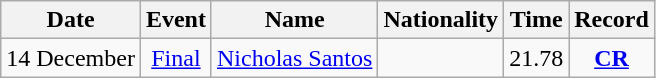<table class="wikitable" style=text-align:center>
<tr>
<th>Date</th>
<th>Event</th>
<th>Name</th>
<th>Nationality</th>
<th>Time</th>
<th>Record</th>
</tr>
<tr>
<td>14 December</td>
<td><a href='#'>Final</a></td>
<td align=left><a href='#'>Nicholas Santos</a></td>
<td align=left></td>
<td>21.78</td>
<td><strong><a href='#'>CR</a></strong></td>
</tr>
</table>
